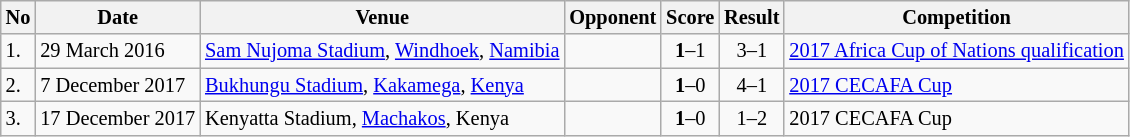<table class="wikitable" style="font-size:85%;">
<tr>
<th>No</th>
<th>Date</th>
<th>Venue</th>
<th>Opponent</th>
<th>Score</th>
<th>Result</th>
<th>Competition</th>
</tr>
<tr>
<td>1.</td>
<td>29 March 2016</td>
<td><a href='#'>Sam Nujoma Stadium</a>, <a href='#'>Windhoek</a>, <a href='#'>Namibia</a></td>
<td></td>
<td align=center><strong>1</strong>–1</td>
<td align=center>3–1</td>
<td><a href='#'>2017 Africa Cup of Nations qualification</a></td>
</tr>
<tr>
<td>2.</td>
<td>7 December 2017</td>
<td><a href='#'>Bukhungu Stadium</a>, <a href='#'>Kakamega</a>, <a href='#'>Kenya</a></td>
<td></td>
<td align=center><strong>1</strong>–0</td>
<td align=center>4–1</td>
<td><a href='#'>2017 CECAFA Cup</a></td>
</tr>
<tr>
<td>3.</td>
<td>17 December 2017</td>
<td>Kenyatta Stadium, <a href='#'>Machakos</a>, Kenya</td>
<td></td>
<td align=center><strong>1</strong>–0</td>
<td align=center>1–2</td>
<td>2017 CECAFA Cup</td>
</tr>
</table>
